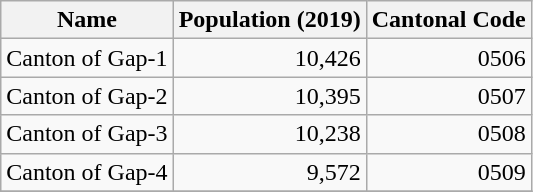<table class="wikitable">
<tr>
<th>Name</th>
<th>Population (2019)</th>
<th>Cantonal Code</th>
</tr>
<tr>
<td>Canton of Gap-1</td>
<td align="right">10,426</td>
<td align="right">0506</td>
</tr>
<tr>
<td>Canton of Gap-2</td>
<td align="right">10,395</td>
<td align="right">0507</td>
</tr>
<tr>
<td>Canton of Gap-3</td>
<td align="right">10,238</td>
<td align="right">0508</td>
</tr>
<tr>
<td>Canton of Gap-4</td>
<td align="right">9,572</td>
<td align="right">0509</td>
</tr>
<tr>
</tr>
</table>
